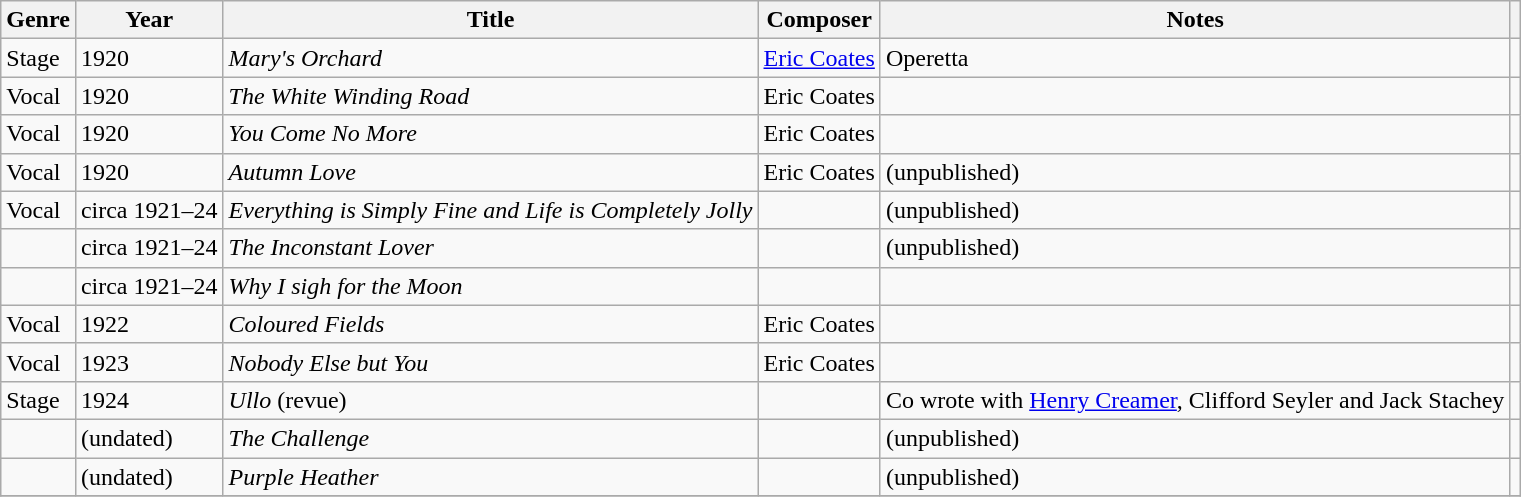<table class="wikitable sortable">
<tr>
<th>Genre</th>
<th>Year</th>
<th>Title</th>
<th>Composer</th>
<th>Notes</th>
<th></th>
</tr>
<tr>
<td>Stage</td>
<td>1920</td>
<td><em>Mary's Orchard</em></td>
<td><a href='#'>Eric Coates</a></td>
<td>Operetta</td>
<td></td>
</tr>
<tr>
<td>Vocal</td>
<td>1920</td>
<td><em>The White Winding Road</em></td>
<td>Eric Coates</td>
<td></td>
<td></td>
</tr>
<tr>
<td>Vocal</td>
<td>1920</td>
<td><em>You Come No More</em></td>
<td>Eric Coates</td>
<td></td>
<td></td>
</tr>
<tr>
<td>Vocal</td>
<td>1920</td>
<td><em>Autumn Love</em></td>
<td>Eric Coates</td>
<td>(unpublished)</td>
<td></td>
</tr>
<tr>
<td>Vocal</td>
<td>circa 1921–24</td>
<td><em>Everything is Simply Fine and Life is Completely Jolly</em></td>
<td></td>
<td>(unpublished)</td>
<td></td>
</tr>
<tr>
<td></td>
<td>circa 1921–24</td>
<td><em>The Inconstant Lover</em></td>
<td></td>
<td>(unpublished)</td>
<td></td>
</tr>
<tr>
<td></td>
<td>circa 1921–24</td>
<td><em>Why I sigh for the Moon</em></td>
<td></td>
<td></td>
<td></td>
</tr>
<tr>
<td>Vocal</td>
<td>1922</td>
<td><em>Coloured Fields</em></td>
<td>Eric Coates</td>
<td></td>
<td></td>
</tr>
<tr>
<td>Vocal</td>
<td>1923</td>
<td><em>Nobody Else but You</em></td>
<td>Eric Coates</td>
<td></td>
<td></td>
</tr>
<tr>
<td>Stage</td>
<td>1924</td>
<td><em>Ullo</em> (revue)</td>
<td></td>
<td>Co wrote with <a href='#'>Henry Creamer</a>, Clifford Seyler and Jack Stachey</td>
<td></td>
</tr>
<tr>
<td></td>
<td>(undated)</td>
<td><em>The Challenge</em></td>
<td></td>
<td>(unpublished)</td>
<td></td>
</tr>
<tr>
<td></td>
<td>(undated)</td>
<td><em>Purple Heather</em></td>
<td></td>
<td>(unpublished)</td>
<td></td>
</tr>
<tr>
</tr>
</table>
